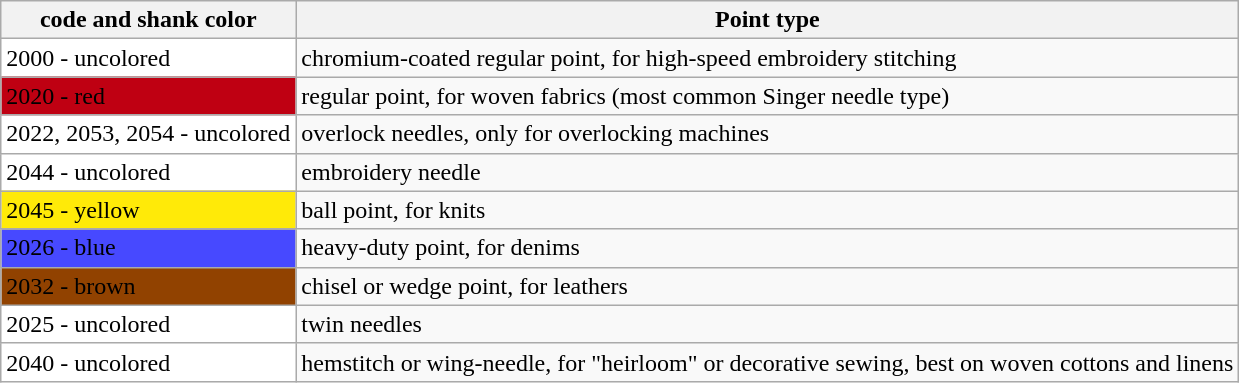<table border="1" class="wikitable" align="center">
<tr>
<th>code and shank color</th>
<th>Point type</th>
</tr>
<tr>
<td style="background:#FFFFFF">2000 - uncolored</td>
<td>chromium-coated regular point, for high-speed embroidery stitching</td>
</tr>
<tr>
<td style="background:#BF0012">2020 - red</td>
<td>regular point, for woven fabrics (most common Singer needle type)</td>
</tr>
<tr>
<td style="background:#FFFFFF">2022, 2053, 2054 - uncolored</td>
<td>overlock needles, only for overlocking machines</td>
</tr>
<tr>
<td style="background:#FFFFFF">2044 - uncolored</td>
<td>embroidery needle</td>
</tr>
<tr>
<td style="background:#FFEA08">2045 - yellow</td>
<td>ball point, for knits</td>
</tr>
<tr>
<td style="background:#4749FF">2026 - blue</td>
<td>heavy-duty point, for denims</td>
</tr>
<tr>
<td style="background:#914200">2032 - brown</td>
<td>chisel or wedge point, for leathers</td>
</tr>
<tr>
<td style="background:#FFFFFF">2025 - uncolored</td>
<td>twin needles</td>
</tr>
<tr>
<td style="background:#FFFFFF">2040 - uncolored</td>
<td>hemstitch or wing-needle, for "heirloom" or decorative sewing, best on woven cottons and linens</td>
</tr>
</table>
